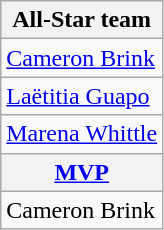<table class="wikitable plainrowheaders">
<tr>
<th scope="col" colspan=2>All-Star team</th>
</tr>
<tr>
<td> <a href='#'>Cameron Brink</a></td>
</tr>
<tr>
<td> <a href='#'>Laëtitia Guapo</a></td>
</tr>
<tr>
<td> <a href='#'>Marena Whittle</a></td>
</tr>
<tr>
<th scope="col" colspan=2><a href='#'>MVP</a></th>
</tr>
<tr>
<td> Cameron Brink</td>
</tr>
</table>
